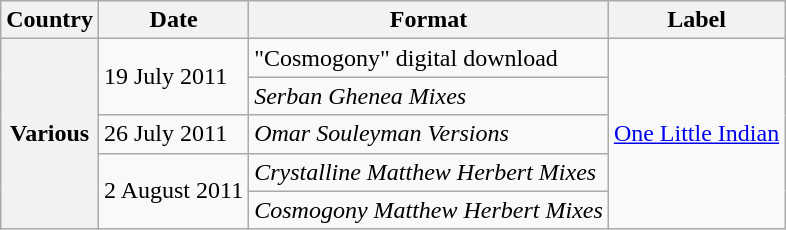<table class="wikitable plainrowheaders">
<tr>
<th>Country</th>
<th>Date</th>
<th>Format</th>
<th>Label</th>
</tr>
<tr>
<th scope="row" rowspan="5">Various</th>
<td rowspan="2">19 July 2011</td>
<td>"Cosmogony" digital download</td>
<td rowspan="5"><a href='#'>One Little Indian</a></td>
</tr>
<tr>
<td><em>Serban Ghenea Mixes</em> </td>
</tr>
<tr>
<td>26 July 2011</td>
<td><em>Omar Souleyman Versions</em> </td>
</tr>
<tr>
<td rowspan="2">2 August 2011</td>
<td><em>Crystalline Matthew Herbert Mixes</em> </td>
</tr>
<tr>
<td><em>Cosmogony Matthew Herbert Mixes</em> </td>
</tr>
</table>
